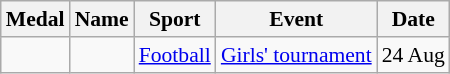<table class="wikitable sortable" style="font-size:90%">
<tr>
<th>Medal</th>
<th>Name</th>
<th>Sport</th>
<th>Event</th>
<th>Date</th>
</tr>
<tr>
<td></td>
<td><br></td>
<td><a href='#'>Football</a></td>
<td><a href='#'>Girls' tournament</a></td>
<td>24 Aug</td>
</tr>
</table>
